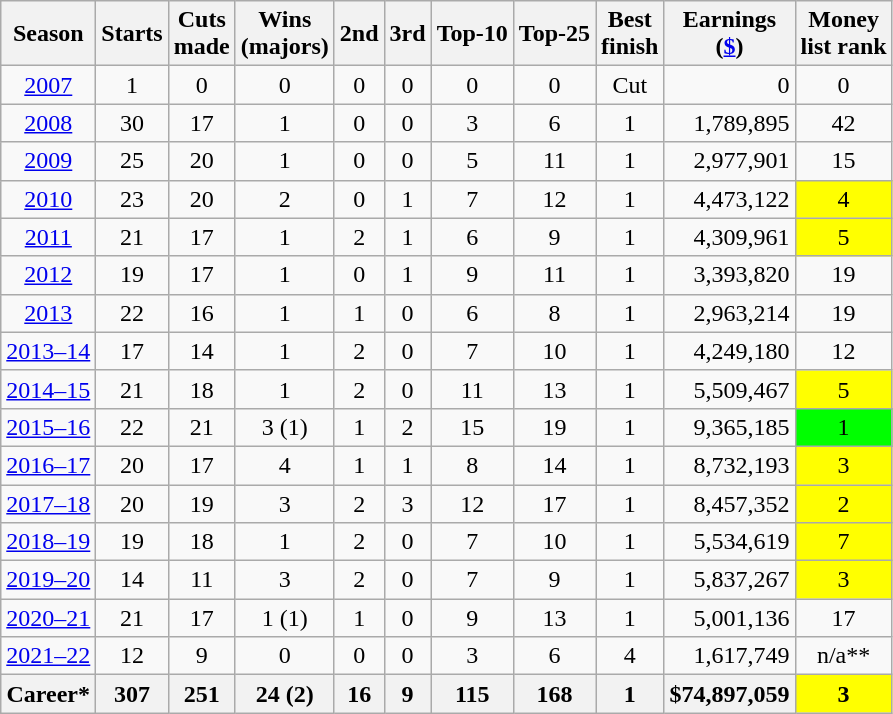<table class="wikitable" style="text-align:center">
<tr>
<th>Season</th>
<th>Starts</th>
<th>Cuts<br>made</th>
<th>Wins<br>(majors)</th>
<th>2nd</th>
<th>3rd</th>
<th>Top-10</th>
<th>Top-25</th>
<th>Best<br>finish</th>
<th>Earnings<br>(<a href='#'>$</a>)</th>
<th>Money<br>list rank</th>
</tr>
<tr>
<td><a href='#'>2007</a></td>
<td>1</td>
<td>0</td>
<td>0</td>
<td>0</td>
<td>0</td>
<td>0</td>
<td>0</td>
<td>Cut</td>
<td style="text-align:right;">0</td>
<td>0</td>
</tr>
<tr>
<td><a href='#'>2008</a></td>
<td>30</td>
<td>17</td>
<td>1</td>
<td>0</td>
<td>0</td>
<td>3</td>
<td>6</td>
<td>1</td>
<td style="text-align:right;">1,789,895</td>
<td>42</td>
</tr>
<tr>
<td><a href='#'>2009</a></td>
<td>25</td>
<td>20</td>
<td>1</td>
<td>0</td>
<td>0</td>
<td>5</td>
<td>11</td>
<td>1</td>
<td style="text-align:right;">2,977,901</td>
<td>15</td>
</tr>
<tr>
<td><a href='#'>2010</a></td>
<td>23</td>
<td>20</td>
<td>2</td>
<td>0</td>
<td>1</td>
<td>7</td>
<td>12</td>
<td>1</td>
<td style="text-align:right;">4,473,122</td>
<td style="background:yellow;">4</td>
</tr>
<tr>
<td><a href='#'>2011</a></td>
<td>21</td>
<td>17</td>
<td>1</td>
<td>2</td>
<td>1</td>
<td>6</td>
<td>9</td>
<td>1</td>
<td style="text-align:right;">4,309,961</td>
<td style="background:yellow;">5</td>
</tr>
<tr>
<td><a href='#'>2012</a></td>
<td>19</td>
<td>17</td>
<td>1</td>
<td>0</td>
<td>1</td>
<td>9</td>
<td>11</td>
<td>1</td>
<td style="text-align:right;">3,393,820</td>
<td>19</td>
</tr>
<tr>
<td><a href='#'>2013</a></td>
<td>22</td>
<td>16</td>
<td>1</td>
<td>1</td>
<td>0</td>
<td>6</td>
<td>8</td>
<td>1</td>
<td style="text-align:right;">2,963,214</td>
<td>19</td>
</tr>
<tr>
<td><a href='#'>2013–14</a></td>
<td>17</td>
<td>14</td>
<td>1</td>
<td>2</td>
<td>0</td>
<td>7</td>
<td>10</td>
<td>1</td>
<td style="text-align:right;">4,249,180</td>
<td>12</td>
</tr>
<tr>
<td><a href='#'>2014–15</a></td>
<td>21</td>
<td>18</td>
<td>1</td>
<td>2</td>
<td>0</td>
<td>11</td>
<td>13</td>
<td>1</td>
<td style="text-align:right;">5,509,467</td>
<td style="background:yellow;">5</td>
</tr>
<tr>
<td><a href='#'>2015–16</a></td>
<td>22</td>
<td>21</td>
<td>3 (1)</td>
<td>1</td>
<td>2</td>
<td>15</td>
<td>19</td>
<td>1</td>
<td style="text-align:right;">9,365,185</td>
<td style="background:lime;">1</td>
</tr>
<tr>
<td><a href='#'>2016–17</a></td>
<td>20</td>
<td>17</td>
<td>4</td>
<td>1</td>
<td>1</td>
<td>8</td>
<td>14</td>
<td>1</td>
<td style="text-align:right;">8,732,193</td>
<td style="background:yellow;">3</td>
</tr>
<tr>
<td><a href='#'>2017–18</a></td>
<td>20</td>
<td>19</td>
<td>3</td>
<td>2</td>
<td>3</td>
<td>12</td>
<td>17</td>
<td>1</td>
<td style="text-align:right;">8,457,352</td>
<td style="background:yellow;">2</td>
</tr>
<tr>
<td><a href='#'>2018–19</a></td>
<td>19</td>
<td>18</td>
<td>1</td>
<td>2</td>
<td>0</td>
<td>7</td>
<td>10</td>
<td>1</td>
<td style="text-align:right;">5,534,619</td>
<td style="background:yellow;">7</td>
</tr>
<tr>
<td><a href='#'>2019–20</a></td>
<td>14</td>
<td>11</td>
<td>3</td>
<td>2</td>
<td>0</td>
<td>7</td>
<td>9</td>
<td>1</td>
<td style="text-align:right;">5,837,267</td>
<td style="background:yellow;">3</td>
</tr>
<tr>
<td><a href='#'>2020–21</a></td>
<td>21</td>
<td>17</td>
<td>1 (1)</td>
<td>1</td>
<td>0</td>
<td>9</td>
<td>13</td>
<td>1</td>
<td style="text-align:right;">5,001,136</td>
<td>17</td>
</tr>
<tr>
<td><a href='#'>2021–22</a></td>
<td>12</td>
<td>9</td>
<td>0</td>
<td>0</td>
<td>0</td>
<td>3</td>
<td>6</td>
<td>4</td>
<td style="text-align:right;">1,617,749</td>
<td>n/a**</td>
</tr>
<tr>
<th>Career*</th>
<th>307</th>
<th>251</th>
<th>24 (2)</th>
<th>16</th>
<th>9</th>
<th>115</th>
<th>168</th>
<th>1</th>
<th>$74,897,059</th>
<th style="background:yellow;">3</th>
</tr>
</table>
